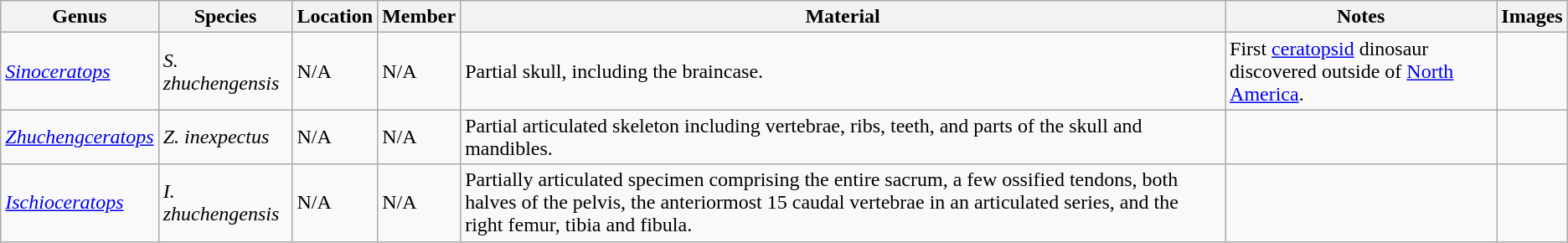<table class="wikitable">
<tr>
<th>Genus</th>
<th>Species</th>
<th>Location</th>
<th>Member</th>
<th>Material</th>
<th>Notes</th>
<th>Images</th>
</tr>
<tr>
<td><em><a href='#'>Sinoceratops</a></em></td>
<td><em>S. zhuchengensis</em></td>
<td>N/A</td>
<td>N/A</td>
<td>Partial skull, including the braincase.</td>
<td>First <a href='#'>ceratopsid</a> dinosaur discovered outside of <a href='#'>North America</a>.</td>
<td></td>
</tr>
<tr>
<td><em><a href='#'>Zhuchengceratops</a></em></td>
<td><em>Z. inexpectus</em></td>
<td>N/A</td>
<td>N/A</td>
<td>Partial articulated skeleton including vertebrae, ribs, teeth, and parts of the skull and mandibles.</td>
<td></td>
<td></td>
</tr>
<tr>
<td><em><a href='#'>Ischioceratops</a></em></td>
<td><em>I. zhuchengensis</em></td>
<td>N/A</td>
<td>N/A</td>
<td>Partially articulated specimen comprising the entire sacrum, a few ossified tendons, both halves of the pelvis, the anteriormost 15 caudal vertebrae in an articulated series, and the right femur, tibia and fibula.</td>
<td></td>
<td></td>
</tr>
</table>
